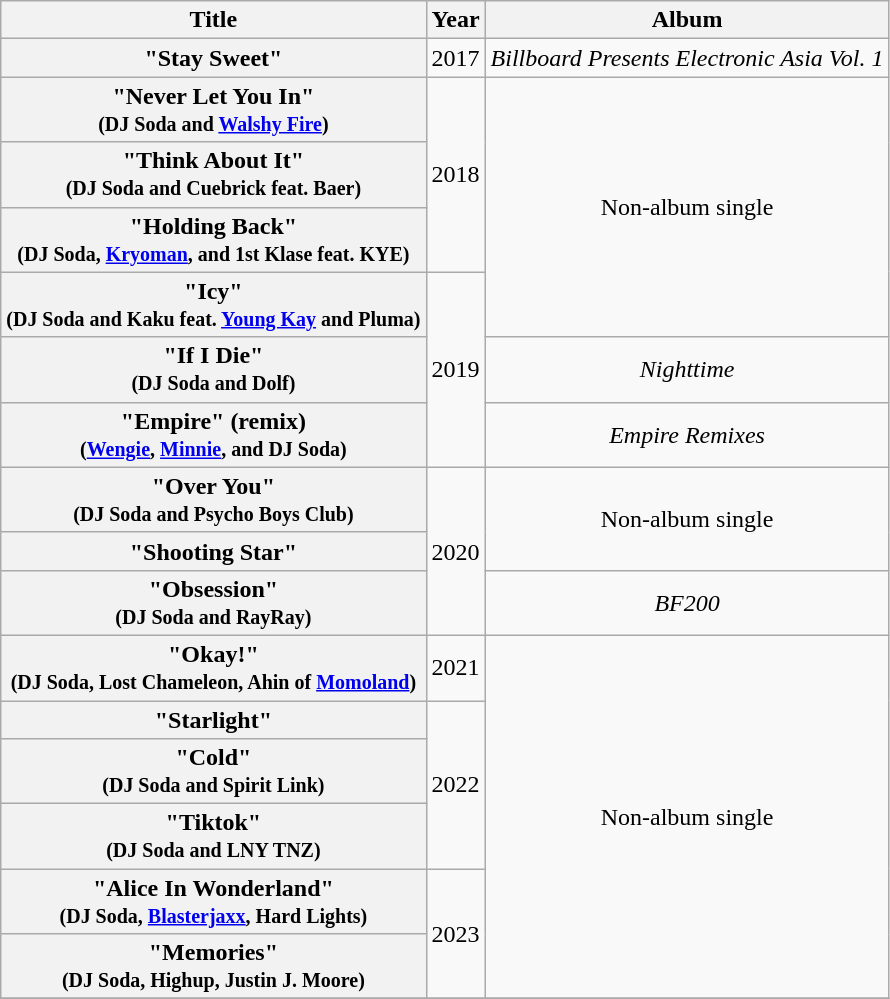<table class="wikitable plainrowheaders" style="text-align:center">
<tr>
<th scope="col">Title</th>
<th scope="col">Year</th>
<th scope="col">Album</th>
</tr>
<tr>
<th scope="row">"Stay Sweet"</th>
<td>2017</td>
<td><em>Billboard Presents Electronic Asia Vol. 1</em></td>
</tr>
<tr>
<th scope="row">"Never Let You In" <br> <small>(DJ Soda and <a href='#'>Walshy Fire</a>)</small></th>
<td rowspan="3">2018</td>
<td rowspan="4">Non-album single</td>
</tr>
<tr>
<th scope="row">"Think About It" <br> <small>(DJ Soda and Cuebrick feat. Baer)</small></th>
</tr>
<tr>
<th scope="row">"Holding Back" <br> <small>(DJ Soda, <a href='#'>Kryoman</a>, and 1st Klase feat. KYE)</small></th>
</tr>
<tr>
<th scope="row">"Icy" <br> <small>(DJ Soda and Kaku feat. <a href='#'>Young Kay</a> and Pluma)</small></th>
<td rowspan="3">2019</td>
</tr>
<tr>
<th scope="row">"If I Die" <br> <small>(DJ Soda and Dolf)</small></th>
<td><em>Nighttime</em></td>
</tr>
<tr>
<th scope="row">"Empire" (remix) <br> <small>(<a href='#'>Wengie</a>, <a href='#'>Minnie</a>, and DJ Soda)</small></th>
<td><em>Empire Remixes</em></td>
</tr>
<tr>
<th scope="row">"Over You" <br> <small>(DJ Soda and Psycho Boys Club)</small></th>
<td rowspan="3">2020</td>
<td rowspan="2">Non-album single</td>
</tr>
<tr>
<th scope="row">"Shooting Star"</th>
</tr>
<tr>
<th scope="row">"Obsession" <br> <small>(DJ Soda and RayRay)</small></th>
<td><em>BF200</em></td>
</tr>
<tr>
<th scope="row">"Okay!" <br> <small>(DJ Soda, Lost Chameleon, Ahin of <a href='#'>Momoland</a>)</small></th>
<td>2021</td>
<td rowspan="6">Non-album single</td>
</tr>
<tr>
<th scope="row">"Starlight"</th>
<td rowspan="3">2022</td>
</tr>
<tr>
<th scope="row">"Cold" <br> <small>(DJ Soda and Spirit Link)</small></th>
</tr>
<tr>
<th scope="row">"Tiktok" <br> <small>(DJ Soda and LNY TNZ)</small></th>
</tr>
<tr>
<th scope="row">"Alice In Wonderland" <br> <small>(DJ Soda, <a href='#'>Blasterjaxx</a>, Hard Lights)</small></th>
<td rowspan="2">2023</td>
</tr>
<tr>
<th scope="row">"Memories" <br> <small>(DJ Soda, Highup, Justin J. Moore)</small></th>
</tr>
<tr>
</tr>
</table>
